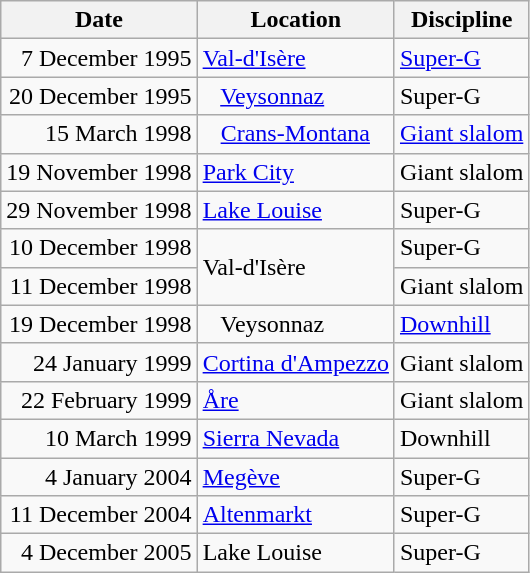<table class="wikitable">
<tr>
<th>Date</th>
<th>Location</th>
<th>Discipline</th>
</tr>
<tr>
<td align=right>7 December 1995</td>
<td> <a href='#'>Val-d'Isère</a></td>
<td><a href='#'>Super-G</a></td>
</tr>
<tr>
<td align=right>20 December 1995</td>
<td>   <a href='#'>Veysonnaz</a></td>
<td>Super-G</td>
</tr>
<tr>
<td align=right>15 March 1998</td>
<td>   <a href='#'>Crans-Montana</a></td>
<td><a href='#'>Giant slalom</a></td>
</tr>
<tr>
<td align=right>19 November 1998</td>
<td> <a href='#'>Park City</a></td>
<td>Giant slalom</td>
</tr>
<tr>
<td align=right>29 November 1998</td>
<td> <a href='#'>Lake Louise</a></td>
<td>Super-G</td>
</tr>
<tr>
<td align=right>10 December 1998</td>
<td rowspan=2> Val-d'Isère</td>
<td>Super-G</td>
</tr>
<tr>
<td align=right>11 December 1998</td>
<td>Giant slalom</td>
</tr>
<tr>
<td align=right>19 December 1998</td>
<td>   Veysonnaz</td>
<td><a href='#'>Downhill</a></td>
</tr>
<tr>
<td align=right>24 January 1999</td>
<td> <a href='#'>Cortina d'Ampezzo</a></td>
<td>Giant slalom</td>
</tr>
<tr>
<td align=right>22 February 1999</td>
<td> <a href='#'>Åre</a></td>
<td>Giant slalom</td>
</tr>
<tr>
<td align=right>10 March 1999</td>
<td> <a href='#'>Sierra Nevada</a></td>
<td>Downhill</td>
</tr>
<tr>
<td align=right>4 January 2004</td>
<td> <a href='#'>Megève</a></td>
<td>Super-G</td>
</tr>
<tr>
<td align=right>11 December 2004</td>
<td> <a href='#'>Altenmarkt</a></td>
<td>Super-G</td>
</tr>
<tr>
<td align=right>4 December 2005</td>
<td> Lake Louise</td>
<td>Super-G</td>
</tr>
</table>
